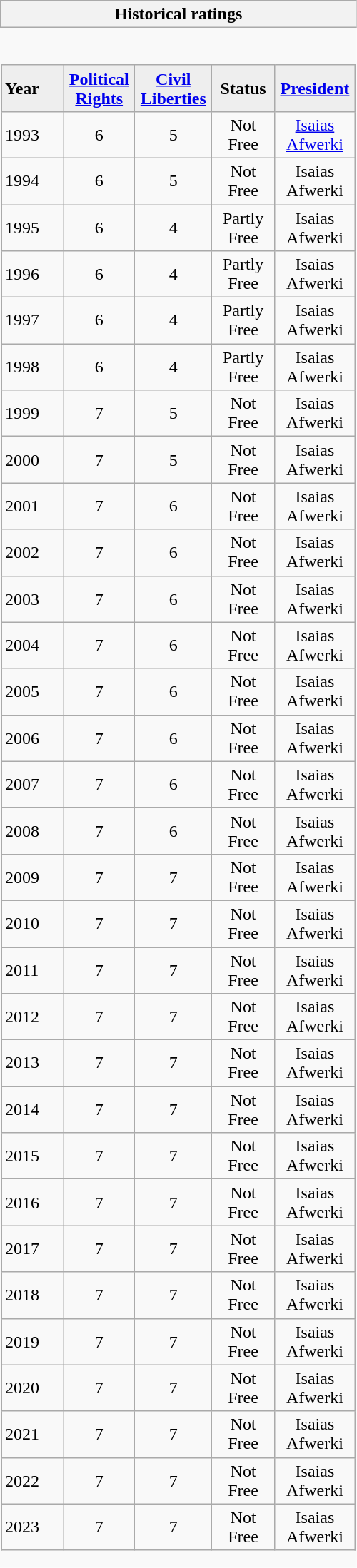<table class="wikitable collapsible collapsed" style="border:none; ">
<tr>
<th>Historical ratings</th>
</tr>
<tr>
<td style="padding:0; border:none;"><br><table class="wikitable sortable" width=100% style="border-collapse:collapse;">
<tr style="background:#eee; font-weight:bold; text-align:center;">
<td style="width:3em; text-align:left;">Year</td>
<td style="width:3em;"><a href='#'>Political Rights</a></td>
<td style="width:3em;"><a href='#'>Civil Liberties</a></td>
<td style="width:3em;">Status</td>
<td style="width:3em;"><a href='#'>President</a></td>
</tr>
<tr align=center>
<td align=left>1993</td>
<td>6</td>
<td>5</td>
<td>Not Free</td>
<td><a href='#'>Isaias Afwerki</a></td>
</tr>
<tr align=center>
<td align=left>1994</td>
<td>6</td>
<td>5</td>
<td>Not Free</td>
<td>Isaias Afwerki</td>
</tr>
<tr align=center>
<td align=left>1995</td>
<td>6</td>
<td>4</td>
<td>Partly Free</td>
<td>Isaias Afwerki</td>
</tr>
<tr align=center>
<td align=left>1996</td>
<td>6</td>
<td>4</td>
<td>Partly Free</td>
<td>Isaias Afwerki</td>
</tr>
<tr align=center>
<td align=left>1997</td>
<td>6</td>
<td>4</td>
<td>Partly Free</td>
<td>Isaias Afwerki</td>
</tr>
<tr align=center>
<td align=left>1998</td>
<td>6</td>
<td>4</td>
<td>Partly Free</td>
<td>Isaias Afwerki</td>
</tr>
<tr align=center>
<td align=left>1999</td>
<td>7</td>
<td>5</td>
<td>Not Free</td>
<td>Isaias Afwerki</td>
</tr>
<tr align=center>
<td align=left>2000</td>
<td>7</td>
<td>5</td>
<td>Not Free</td>
<td>Isaias Afwerki</td>
</tr>
<tr align=center>
<td align=left>2001</td>
<td>7</td>
<td>6</td>
<td>Not Free</td>
<td>Isaias Afwerki</td>
</tr>
<tr align=center>
<td align=left>2002</td>
<td>7</td>
<td>6</td>
<td>Not Free</td>
<td>Isaias Afwerki</td>
</tr>
<tr align=center>
<td align=left>2003</td>
<td>7</td>
<td>6</td>
<td>Not Free</td>
<td>Isaias Afwerki</td>
</tr>
<tr align=center>
<td align=left>2004</td>
<td>7</td>
<td>6</td>
<td>Not Free</td>
<td>Isaias Afwerki</td>
</tr>
<tr align=center>
<td align=left>2005</td>
<td>7</td>
<td>6</td>
<td>Not Free</td>
<td>Isaias Afwerki</td>
</tr>
<tr align=center>
<td align=left>2006</td>
<td>7</td>
<td>6</td>
<td>Not Free</td>
<td>Isaias Afwerki</td>
</tr>
<tr align=center>
<td align=left>2007</td>
<td>7</td>
<td>6</td>
<td>Not Free</td>
<td>Isaias Afwerki</td>
</tr>
<tr align=center>
<td align=left>2008</td>
<td>7</td>
<td>6</td>
<td>Not Free</td>
<td>Isaias Afwerki</td>
</tr>
<tr align=center>
<td align=left>2009</td>
<td>7</td>
<td>7</td>
<td>Not Free</td>
<td>Isaias Afwerki</td>
</tr>
<tr align=center>
<td align=left>2010</td>
<td>7</td>
<td>7</td>
<td>Not Free</td>
<td>Isaias Afwerki</td>
</tr>
<tr align=center>
<td align=left>2011</td>
<td>7</td>
<td>7</td>
<td>Not Free</td>
<td>Isaias Afwerki</td>
</tr>
<tr align=center>
<td align=left>2012</td>
<td>7</td>
<td>7</td>
<td>Not Free</td>
<td>Isaias Afwerki</td>
</tr>
<tr align=center>
<td align=left>2013</td>
<td>7</td>
<td>7</td>
<td>Not Free</td>
<td>Isaias Afwerki</td>
</tr>
<tr align=center>
<td align=left>2014</td>
<td>7</td>
<td>7</td>
<td>Not Free</td>
<td>Isaias Afwerki</td>
</tr>
<tr align=center>
<td align=left>2015</td>
<td>7</td>
<td>7</td>
<td>Not Free</td>
<td>Isaias Afwerki</td>
</tr>
<tr align=center>
<td align=left>2016</td>
<td>7</td>
<td>7</td>
<td>Not Free</td>
<td>Isaias Afwerki</td>
</tr>
<tr align=center>
<td align=left>2017</td>
<td>7</td>
<td>7</td>
<td>Not Free</td>
<td>Isaias Afwerki</td>
</tr>
<tr align=center>
<td align=left>2018</td>
<td>7</td>
<td>7</td>
<td>Not Free</td>
<td>Isaias Afwerki</td>
</tr>
<tr align=center>
<td align=left>2019</td>
<td>7</td>
<td>7</td>
<td>Not Free</td>
<td>Isaias Afwerki</td>
</tr>
<tr align=center>
<td align=left>2020</td>
<td>7</td>
<td>7</td>
<td>Not Free</td>
<td>Isaias Afwerki</td>
</tr>
<tr align=center>
<td align=left>2021</td>
<td>7</td>
<td>7</td>
<td>Not Free</td>
<td>Isaias Afwerki</td>
</tr>
<tr align=center>
<td align=left>2022</td>
<td>7</td>
<td>7</td>
<td>Not Free</td>
<td>Isaias Afwerki</td>
</tr>
<tr align=center>
<td align=left>2023</td>
<td>7</td>
<td>7</td>
<td>Not Free</td>
<td>Isaias Afwerki</td>
</tr>
</table>
</td>
</tr>
</table>
